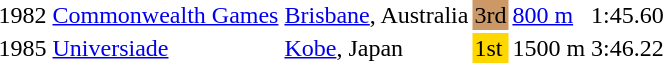<table>
<tr>
<td>1982</td>
<td><a href='#'>Commonwealth Games</a></td>
<td><a href='#'>Brisbane</a>, Australia</td>
<td bgcolor=cc9966>3rd</td>
<td><a href='#'>800 m</a></td>
<td>1:45.60</td>
</tr>
<tr>
<td>1985</td>
<td><a href='#'>Universiade</a></td>
<td><a href='#'>Kobe</a>, Japan</td>
<td bgcolor=gold>1st</td>
<td>1500 m</td>
<td>3:46.22</td>
</tr>
</table>
